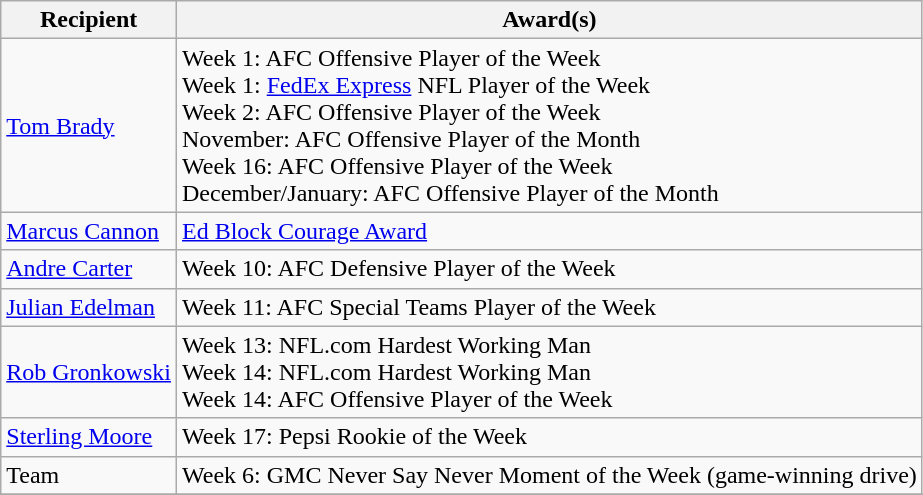<table class="wikitable">
<tr>
<th>Recipient</th>
<th>Award(s)</th>
</tr>
<tr>
<td><a href='#'>Tom Brady</a></td>
<td>Week 1: AFC Offensive Player of the Week<br>Week 1: <a href='#'>FedEx Express</a> NFL Player of the Week<br>Week 2: AFC Offensive Player of the Week<br>November: AFC Offensive Player of the Month<br>Week 16: AFC Offensive Player of the Week<br>December/January: AFC Offensive Player of the Month</td>
</tr>
<tr>
<td><a href='#'>Marcus Cannon</a></td>
<td><a href='#'>Ed Block Courage Award</a></td>
</tr>
<tr>
<td><a href='#'>Andre Carter</a></td>
<td>Week 10: AFC Defensive Player of the Week</td>
</tr>
<tr>
<td><a href='#'>Julian Edelman</a></td>
<td>Week 11: AFC Special Teams Player of the Week</td>
</tr>
<tr>
<td><a href='#'>Rob Gronkowski</a></td>
<td>Week 13: NFL.com Hardest Working Man<br>Week 14: NFL.com Hardest Working Man<br>Week 14: AFC Offensive Player of the Week</td>
</tr>
<tr>
<td><a href='#'>Sterling Moore</a></td>
<td>Week 17: Pepsi Rookie of the Week</td>
</tr>
<tr>
<td>Team</td>
<td>Week 6: GMC Never Say Never Moment of the Week (game-winning drive)</td>
</tr>
<tr>
</tr>
</table>
